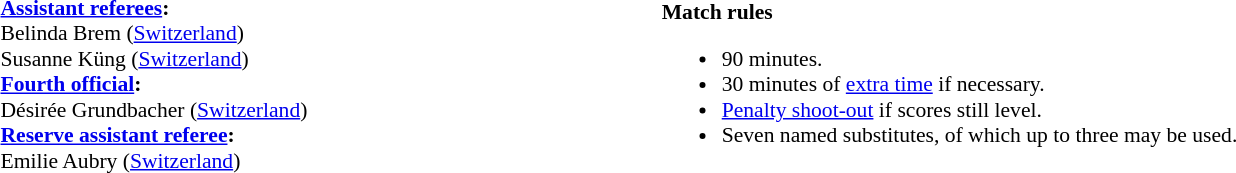<table width=100% style="font-size:90%">
<tr>
<td><br>
<strong><a href='#'>Assistant referees</a>:</strong>
<br>Belinda Brem (<a href='#'>Switzerland</a>)
<br>Susanne Küng (<a href='#'>Switzerland</a>)
<br><strong><a href='#'>Fourth official</a>:</strong>
<br>Désirée Grundbacher (<a href='#'>Switzerland</a>)
<br><strong><a href='#'>Reserve assistant referee</a>:</strong>
<br>Emilie Aubry (<a href='#'>Switzerland</a>)</td>
<td><br><strong>Match rules</strong><ul><li>90 minutes.</li><li>30 minutes of <a href='#'>extra time</a> if necessary.</li><li><a href='#'>Penalty shoot-out</a> if scores still level.</li><li>Seven named substitutes, of which up to three may be used.</li></ul></td>
</tr>
</table>
